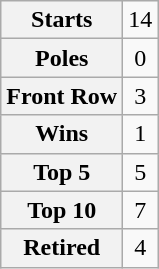<table class="wikitable" style="text-align:center">
<tr>
<th>Starts</th>
<td>14</td>
</tr>
<tr>
<th>Poles</th>
<td>0</td>
</tr>
<tr>
<th>Front Row</th>
<td>3</td>
</tr>
<tr>
<th>Wins</th>
<td>1</td>
</tr>
<tr>
<th>Top 5</th>
<td>5</td>
</tr>
<tr>
<th>Top 10</th>
<td>7</td>
</tr>
<tr>
<th>Retired</th>
<td>4</td>
</tr>
</table>
